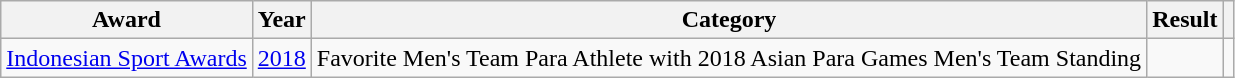<table class="wikitable plainrowheaders sortable">
<tr>
<th scope="col">Award</th>
<th scope="col">Year</th>
<th scope="col">Category</th>
<th scope="col">Result</th>
<th scope="col" class="unsortable"></th>
</tr>
<tr>
<td><a href='#'>Indonesian Sport Awards</a></td>
<td><a href='#'>2018</a></td>
<td>Favorite Men's Team Para Athlete with 2018 Asian Para Games Men's Team Standing</td>
<td></td>
<td></td>
</tr>
</table>
